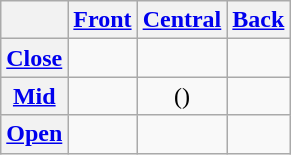<table class="wikitable" style="text-align:center">
<tr>
<th></th>
<th><a href='#'>Front</a></th>
<th><a href='#'>Central</a></th>
<th><a href='#'>Back</a></th>
</tr>
<tr>
<th><a href='#'>Close</a></th>
<td> </td>
<td></td>
<td> </td>
</tr>
<tr>
<th><a href='#'>Mid</a></th>
<td> </td>
<td>()</td>
<td> </td>
</tr>
<tr>
<th><a href='#'>Open</a></th>
<td></td>
<td> </td>
<td></td>
</tr>
</table>
